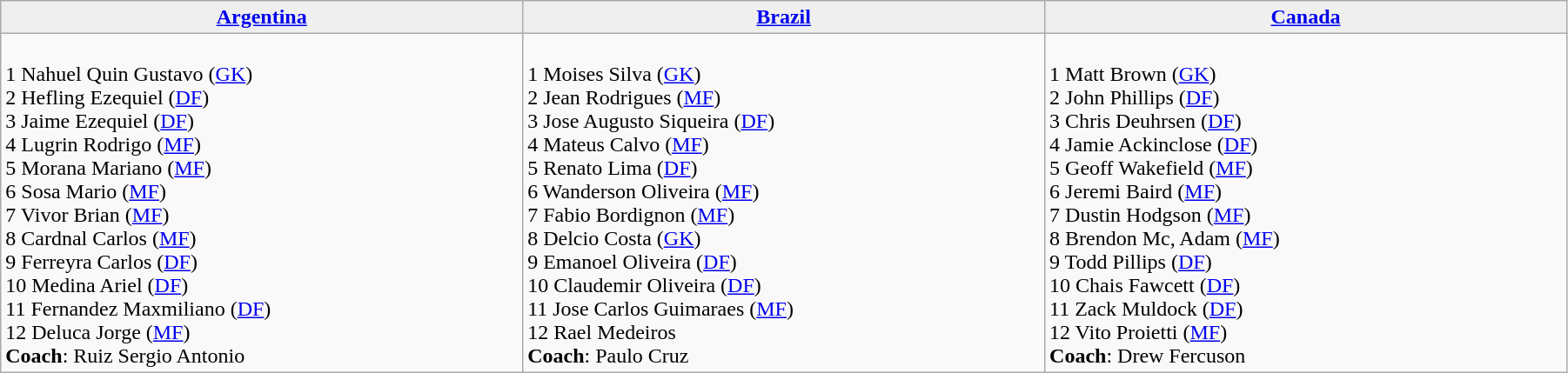<table class="wikitable mw-collapsible mw-collapsed" cellpadding=5 cellspacing=0 style="width:95%">
<tr align=center>
<td bgcolor="#efefef" width="200"><strong> <a href='#'>Argentina</a></strong></td>
<td bgcolor="#efefef" width="200"><strong> <a href='#'>Brazil</a></strong></td>
<td bgcolor="#efefef" width="200"><strong> <a href='#'>Canada</a></strong></td>
</tr>
<tr valign=top>
<td><br>1 Nahuel Quin Gustavo (<a href='#'>GK</a>)<br>
2 Hefling Ezequiel (<a href='#'>DF</a>)<br>
3 Jaime Ezequiel (<a href='#'>DF</a>)<br>
4 Lugrin Rodrigo (<a href='#'>MF</a>)<br>
5 Morana Mariano (<a href='#'>MF</a>)<br>
6 Sosa Mario (<a href='#'>MF</a>)<br>
7 Vivor Brian (<a href='#'>MF</a>)<br>
8 Cardnal Carlos (<a href='#'>MF</a>)<br>
9 Ferreyra Carlos (<a href='#'>DF</a>)<br>
10 Medina Ariel (<a href='#'>DF</a>)<br>
11 Fernandez Maxmiliano (<a href='#'>DF</a>)<br>
12 Deluca Jorge (<a href='#'>MF</a>)<br>
<strong>Coach</strong>: Ruiz Sergio Antonio</td>
<td><br>1 Moises Silva (<a href='#'>GK</a>)<br>
2 Jean Rodrigues (<a href='#'>MF</a>)<br>
3 Jose Augusto Siqueira (<a href='#'>DF</a>)<br>
4 Mateus Calvo (<a href='#'>MF</a>)<br>
5 Renato Lima (<a href='#'>DF</a>)<br>
6 Wanderson Oliveira (<a href='#'>MF</a>)<br>
7 Fabio Bordignon (<a href='#'>MF</a>)<br>
8 Delcio Costa (<a href='#'>GK</a>)<br>
9 Emanoel Oliveira (<a href='#'>DF</a>)<br>
10 Claudemir Oliveira (<a href='#'>DF</a>)<br>
11 Jose Carlos Guimaraes (<a href='#'>MF</a>)<br>
12 Rael Medeiros<br>
<strong>Coach</strong>: Paulo Cruz</td>
<td><br>1 Matt Brown (<a href='#'>GK</a>)<br>
2 John Phillips (<a href='#'>DF</a>)<br>
3 Chris Deuhrsen (<a href='#'>DF</a>)<br>
4 Jamie Ackinclose (<a href='#'>DF</a>)<br>
5 Geoff Wakefield (<a href='#'>MF</a>)<br>
6 Jeremi Baird (<a href='#'>MF</a>)<br>
7 Dustin Hodgson (<a href='#'>MF</a>)<br>
8 Brendon Mc, Adam (<a href='#'>MF</a>)<br>
9 Todd Pillips (<a href='#'>DF</a>)<br>
10 Chais Fawcett (<a href='#'>DF</a>)<br>
11 Zack Muldock (<a href='#'>DF</a>)<br>
12 Vito Proietti (<a href='#'>MF</a>)<br>
<strong>Coach</strong>: Drew Fercuson</td>
</tr>
</table>
